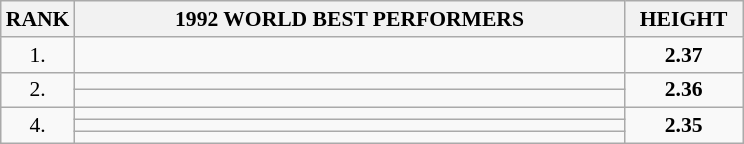<table class="wikitable" style="border-collapse: collapse; font-size: 90%;">
<tr>
<th>RANK</th>
<th align="center" style="width: 25em">1992 WORLD BEST PERFORMERS</th>
<th align="center" style="width: 5em">HEIGHT</th>
</tr>
<tr>
<td align="center">1.</td>
<td></td>
<td align="center"><strong>2.37</strong></td>
</tr>
<tr>
<td rowspan=2 align="center">2.</td>
<td></td>
<td rowspan=2 align="center"><strong>2.36</strong></td>
</tr>
<tr>
<td></td>
</tr>
<tr>
<td rowspan=3 align="center">4.</td>
<td></td>
<td rowspan=3 align="center"><strong>2.35</strong></td>
</tr>
<tr>
<td></td>
</tr>
<tr>
<td></td>
</tr>
</table>
